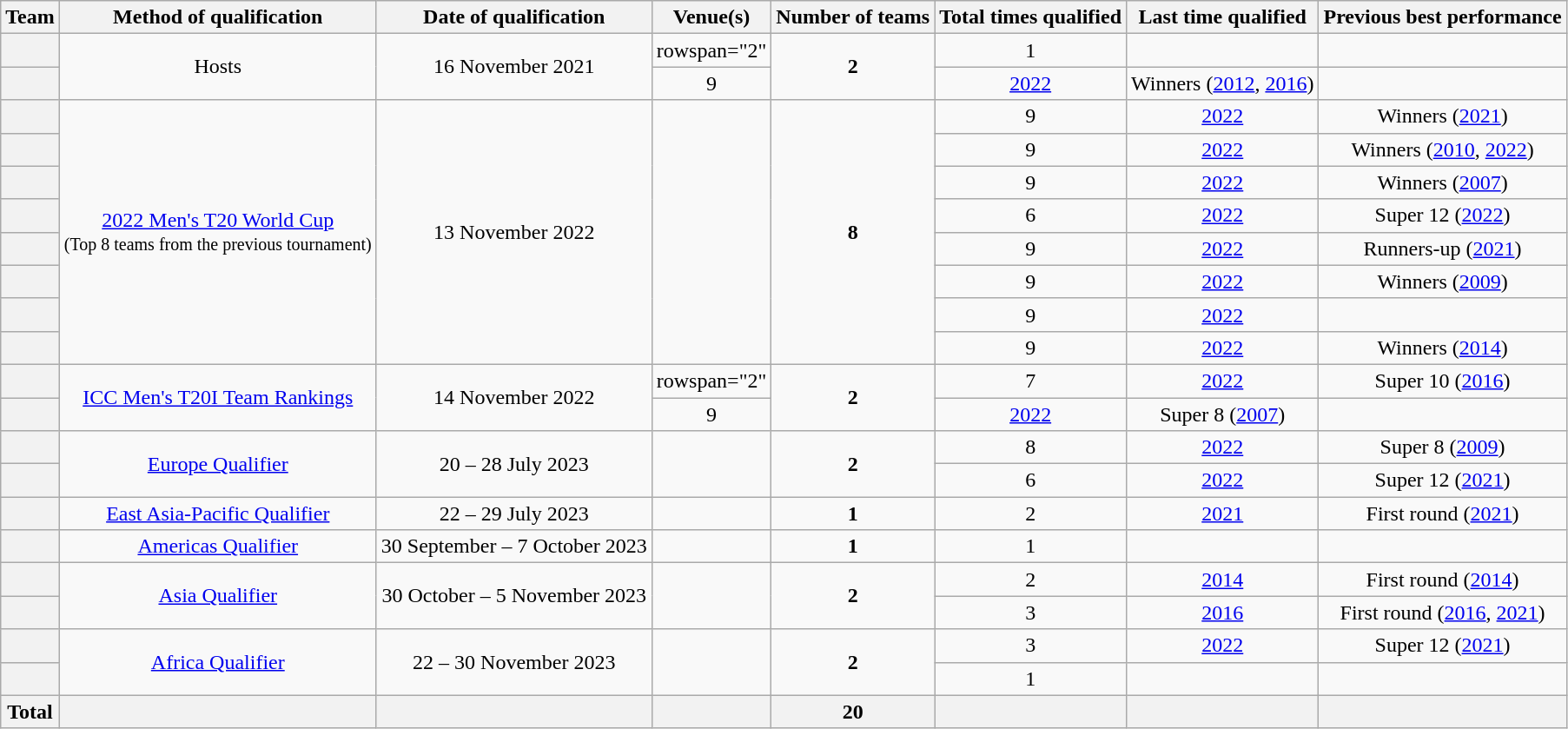<table class="wikitable sortable plainrowheaders" style="text-align:center;">
<tr>
<th scope="col">Team</th>
<th scope="col">Method of qualification</th>
<th scope="col">Date of qualification</th>
<th scope="col">Venue(s)</th>
<th scope="col">Number of teams</th>
<th scope="col">Total times qualified</th>
<th scope="col">Last time qualified</th>
<th scope="col">Previous best performance</th>
</tr>
<tr>
<th scope="row"></th>
<td rowspan="2">Hosts</td>
<td rowspan="2">16 November 2021</td>
<td>rowspan="2" </td>
<td rowspan="2"><strong>2</strong></td>
<td>1</td>
<td></td>
<td></td>
</tr>
<tr>
<th scope="row"></th>
<td>9</td>
<td><a href='#'>2022</a></td>
<td>Winners (<a href='#'>2012</a>, <a href='#'>2016</a>)</td>
</tr>
<tr>
<th scope="row"></th>
<td rowspan="8"><a href='#'>2022 Men's T20 World Cup</a><br><small>(Top 8 teams from the previous tournament)</small></td>
<td rowspan="8">13 November 2022</td>
<td rowspan="8"></td>
<td rowspan="8"><strong>8</strong></td>
<td>9</td>
<td><a href='#'>2022</a></td>
<td>Winners (<a href='#'>2021</a>)</td>
</tr>
<tr>
<th scope="row"></th>
<td>9</td>
<td><a href='#'>2022</a></td>
<td>Winners (<a href='#'>2010</a>, <a href='#'>2022</a>)</td>
</tr>
<tr>
<th scope="row"></th>
<td>9</td>
<td><a href='#'>2022</a></td>
<td>Winners (<a href='#'>2007</a>)</td>
</tr>
<tr>
<th scope="row"></th>
<td>6</td>
<td><a href='#'>2022</a></td>
<td>Super 12 (<a href='#'>2022</a>)</td>
</tr>
<tr>
<th scope="row"></th>
<td>9</td>
<td><a href='#'>2022</a></td>
<td>Runners-up (<a href='#'>2021</a>)</td>
</tr>
<tr>
<th scope="row"></th>
<td>9</td>
<td><a href='#'>2022</a></td>
<td>Winners (<a href='#'>2009</a>)</td>
</tr>
<tr>
<th scope="row"></th>
<td>9</td>
<td><a href='#'>2022</a></td>
<td></td>
</tr>
<tr>
<th scope="row"></th>
<td>9</td>
<td><a href='#'>2022</a></td>
<td>Winners (<a href='#'>2014</a>)</td>
</tr>
<tr>
<th scope="row"></th>
<td rowspan="2"><a href='#'>ICC Men's T20I Team Rankings</a></td>
<td rowspan="2">14 November 2022</td>
<td>rowspan="2" </td>
<td rowspan="2"><strong>2</strong></td>
<td>7</td>
<td><a href='#'>2022</a></td>
<td>Super 10 (<a href='#'>2016</a>)</td>
</tr>
<tr>
<th scope="row"></th>
<td>9</td>
<td><a href='#'>2022</a></td>
<td>Super 8 (<a href='#'>2007</a>)</td>
</tr>
<tr>
<th scope="row"></th>
<td rowspan="2"><a href='#'>Europe Qualifier</a></td>
<td rowspan="2">20 – 28 July 2023</td>
<td rowspan="2"></td>
<td rowspan="2"><strong>2</strong></td>
<td>8</td>
<td><a href='#'>2022</a></td>
<td>Super 8 (<a href='#'>2009</a>)</td>
</tr>
<tr>
<th scope="row"></th>
<td>6</td>
<td><a href='#'>2022</a></td>
<td>Super 12 (<a href='#'>2021</a>)</td>
</tr>
<tr>
<th scope="row"></th>
<td><a href='#'>East Asia-Pacific Qualifier</a></td>
<td>22 – 29 July 2023</td>
<td></td>
<td><strong>1</strong></td>
<td>2</td>
<td><a href='#'>2021</a></td>
<td>First round (<a href='#'>2021</a>)</td>
</tr>
<tr>
<th scope="row"></th>
<td><a href='#'>Americas Qualifier</a></td>
<td>30 September – 7 October 2023</td>
<td></td>
<td><strong>1</strong></td>
<td>1</td>
<td></td>
<td></td>
</tr>
<tr>
<th scope="row"></th>
<td rowspan="2"><a href='#'>Asia Qualifier</a></td>
<td rowspan="2">30 October – 5 November 2023</td>
<td rowspan="2"></td>
<td rowspan="2"><strong>2</strong></td>
<td>2</td>
<td><a href='#'>2014</a></td>
<td>First round (<a href='#'>2014</a>)</td>
</tr>
<tr>
<th scope="row"></th>
<td>3</td>
<td><a href='#'>2016</a></td>
<td>First round (<a href='#'>2016</a>, <a href='#'>2021</a>)</td>
</tr>
<tr>
<th scope="row"></th>
<td rowspan="2"><a href='#'>Africa Qualifier</a></td>
<td rowspan="2">22 – 30 November 2023</td>
<td rowspan="2"></td>
<td rowspan="2"><strong>2</strong></td>
<td>3</td>
<td><a href='#'>2022</a></td>
<td>Super 12 (<a href='#'>2021</a>)</td>
</tr>
<tr>
<th scope="row"></th>
<td>1</td>
<td></td>
<td></td>
</tr>
<tr class=sortbottom>
<th>Total</th>
<th></th>
<th></th>
<th></th>
<th>20</th>
<th></th>
<th></th>
<th></th>
</tr>
</table>
